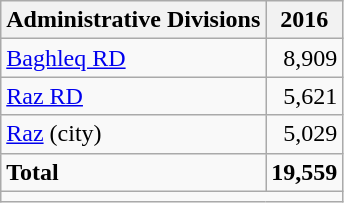<table class="wikitable">
<tr>
<th>Administrative Divisions</th>
<th>2016</th>
</tr>
<tr>
<td><a href='#'>Baghleq RD</a></td>
<td style="text-align: right;">8,909</td>
</tr>
<tr>
<td><a href='#'>Raz RD</a></td>
<td style="text-align: right;">5,621</td>
</tr>
<tr>
<td><a href='#'>Raz</a> (city)</td>
<td style="text-align: right;">5,029</td>
</tr>
<tr>
<td><strong>Total</strong></td>
<td style="text-align: right;"><strong>19,559</strong></td>
</tr>
<tr>
<td colspan=2></td>
</tr>
</table>
